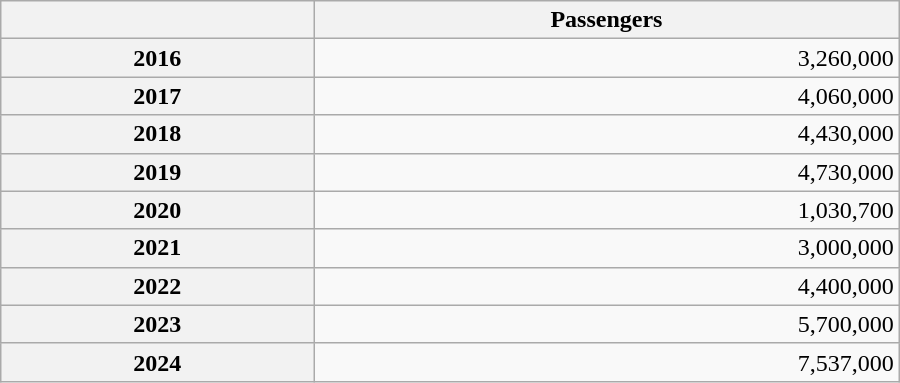<table class="wikitable" style="text-align:right; width:600px;">
<tr>
<th style="width:50px"></th>
<th style="width:100px">Passengers</th>
</tr>
<tr>
<th>2016</th>
<td>3,260,000</td>
</tr>
<tr>
<th>2017</th>
<td>4,060,000</td>
</tr>
<tr>
<th>2018</th>
<td>4,430,000</td>
</tr>
<tr>
<th>2019</th>
<td>4,730,000</td>
</tr>
<tr>
<th>2020</th>
<td>1,030,700</td>
</tr>
<tr>
<th>2021</th>
<td>3,000,000</td>
</tr>
<tr>
<th>2022</th>
<td>4,400,000</td>
</tr>
<tr>
<th>2023</th>
<td>5,700,000</td>
</tr>
<tr>
<th>2024</th>
<td>7,537,000</td>
</tr>
</table>
